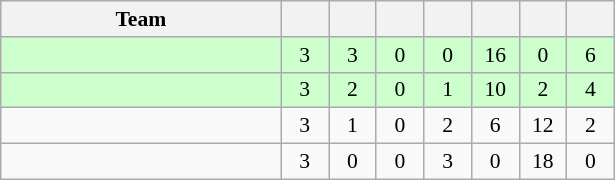<table class="wikitable" style="text-align: center; font-size: 90%;">
<tr>
<th width=180>Team</th>
<th width=25></th>
<th width=25></th>
<th width=25></th>
<th width=25></th>
<th width=25></th>
<th width=25></th>
<th width=25></th>
</tr>
<tr bgcolor=#ccffcc>
<td align=left></td>
<td>3</td>
<td>3</td>
<td>0</td>
<td>0</td>
<td>16</td>
<td>0</td>
<td>6</td>
</tr>
<tr bgcolor=#ccffcc>
<td align=left></td>
<td>3</td>
<td>2</td>
<td>0</td>
<td>1</td>
<td>10</td>
<td>2</td>
<td>4</td>
</tr>
<tr>
<td align=left></td>
<td>3</td>
<td>1</td>
<td>0</td>
<td>2</td>
<td>6</td>
<td>12</td>
<td>2</td>
</tr>
<tr>
<td align=left></td>
<td>3</td>
<td>0</td>
<td>0</td>
<td>3</td>
<td>0</td>
<td>18</td>
<td>0</td>
</tr>
</table>
